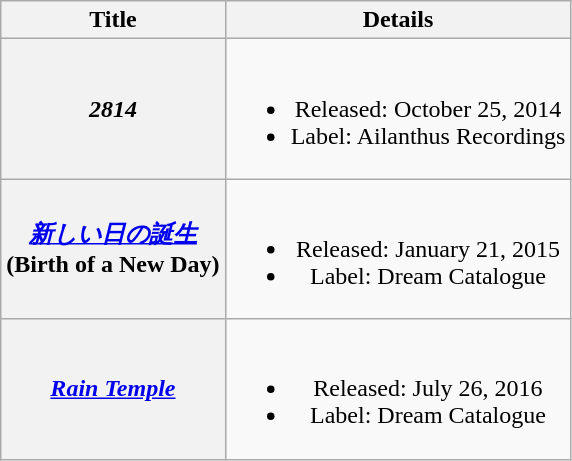<table class="wikitable plainrowheaders" style="text-align:center;">
<tr>
<th scope="col">Title</th>
<th scope="col">Details</th>
</tr>
<tr>
<th scope="row"><em>2814</em></th>
<td><br><ul><li>Released: October 25, 2014</li><li>Label: Ailanthus Recordings</li></ul></td>
</tr>
<tr>
<th scope="row"><em><a href='#'>新しい日の誕生</a></em><br><span>(Birth of a New Day)</span></th>
<td><br><ul><li>Released: January 21, 2015</li><li>Label: Dream Catalogue</li></ul></td>
</tr>
<tr>
<th scope="row"><em><a href='#'>Rain Temple</a></em></th>
<td><br><ul><li>Released: July 26, 2016</li><li>Label: Dream Catalogue</li></ul></td>
</tr>
</table>
